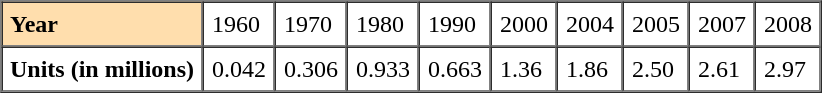<table border="1" cellpadding="5" cellspacing="0" align="center">
<tr>
</tr>
<tr>
<td style="background:#ffdead;"><strong>Year</strong></td>
<td>1960</td>
<td>1970</td>
<td>1980</td>
<td>1990</td>
<td>2000</td>
<td>2004</td>
<td>2005</td>
<td>2007</td>
<td>2008</td>
</tr>
<tr>
<td><strong>Units (in millions) </strong></td>
<td>0.042</td>
<td>0.306</td>
<td>0.933</td>
<td>0.663</td>
<td>1.36</td>
<td>1.86</td>
<td>2.50</td>
<td>2.61</td>
<td>2.97</td>
</tr>
</table>
